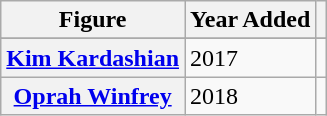<table class="wikitable sortable plainrowheaders">
<tr style="text-align:center;">
<th scope="col">Figure</th>
<th scope="col">Year Added</th>
<th scope="col"></th>
</tr>
<tr>
</tr>
<tr>
<th scope="row"><a href='#'>Kim Kardashian</a></th>
<td>2017</td>
<td style="text-align:center;"></td>
</tr>
<tr>
<th scope="row"><a href='#'>Oprah Winfrey</a></th>
<td>2018</td>
<td style></td>
</tr>
</table>
